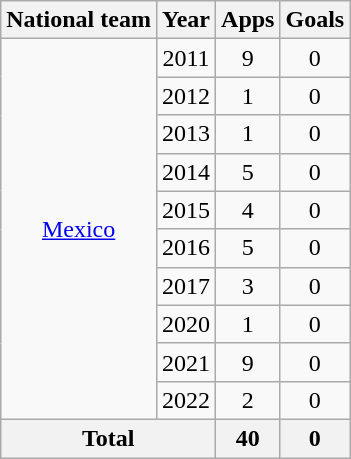<table class="wikitable" style="text-align:center">
<tr>
<th>National team</th>
<th>Year</th>
<th>Apps</th>
<th>Goals</th>
</tr>
<tr>
<td rowspan="10"><a href='#'>Mexico</a></td>
<td>2011</td>
<td>9</td>
<td>0</td>
</tr>
<tr>
<td>2012</td>
<td>1</td>
<td>0</td>
</tr>
<tr>
<td>2013</td>
<td>1</td>
<td>0</td>
</tr>
<tr>
<td>2014</td>
<td>5</td>
<td>0</td>
</tr>
<tr>
<td>2015</td>
<td>4</td>
<td>0</td>
</tr>
<tr>
<td>2016</td>
<td>5</td>
<td>0</td>
</tr>
<tr>
<td>2017</td>
<td>3</td>
<td>0</td>
</tr>
<tr>
<td>2020</td>
<td>1</td>
<td>0</td>
</tr>
<tr>
<td>2021</td>
<td>9</td>
<td>0</td>
</tr>
<tr>
<td>2022</td>
<td>2</td>
<td>0</td>
</tr>
<tr>
<th colspan="2">Total</th>
<th>40</th>
<th>0</th>
</tr>
</table>
